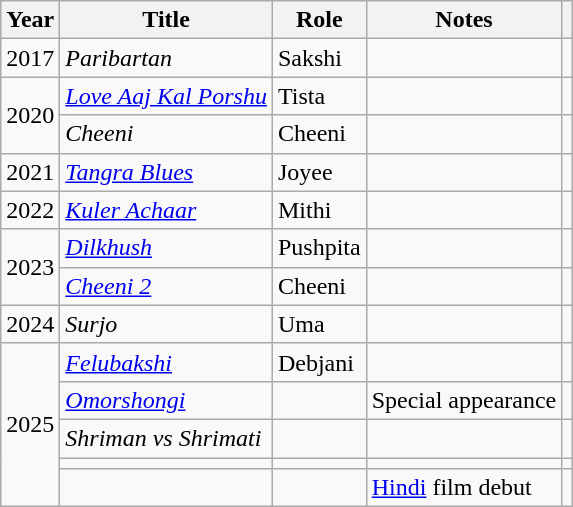<table class="wikitable sortable">
<tr>
<th scope="col">Year</th>
<th scope="col">Title</th>
<th scope="col">Role</th>
<th scope="col">Notes</th>
<th scope="col"></th>
</tr>
<tr>
<td>2017</td>
<td><em>Paribartan</em></td>
<td>Sakshi</td>
<td></td>
<td></td>
</tr>
<tr>
<td rowspan="2">2020</td>
<td><em><a href='#'>Love Aaj Kal Porshu</a></em></td>
<td>Tista</td>
<td></td>
<td></td>
</tr>
<tr>
<td><em>Cheeni</em></td>
<td>Cheeni</td>
<td></td>
<td></td>
</tr>
<tr>
<td>2021</td>
<td><em><a href='#'>Tangra Blues</a></em></td>
<td>Joyee</td>
<td></td>
<td></td>
</tr>
<tr>
<td>2022</td>
<td><em><a href='#'>Kuler Achaar</a></em></td>
<td>Mithi</td>
<td></td>
<td></td>
</tr>
<tr>
<td rowspan="2">2023</td>
<td><em><a href='#'>Dilkhush</a></em></td>
<td>Pushpita</td>
<td></td>
<td></td>
</tr>
<tr>
<td><em><a href='#'>Cheeni 2</a></em></td>
<td>Cheeni</td>
<td></td>
<td></td>
</tr>
<tr>
<td>2024</td>
<td><em>Surjo</em></td>
<td>Uma</td>
<td></td>
<td></td>
</tr>
<tr>
<td rowspan="5">2025</td>
<td><em><a href='#'>Felubakshi</a></em></td>
<td>Debjani</td>
<td></td>
<td></td>
</tr>
<tr>
<td><em><a href='#'>Omorshongi</a></em></td>
<td></td>
<td>Special appearance</td>
<td></td>
</tr>
<tr>
<td><em>Shriman vs Shrimati</em></td>
<td></td>
<td></td>
<td></td>
</tr>
<tr>
<td></td>
<td></td>
<td></td>
<td></td>
</tr>
<tr>
<td></td>
<td></td>
<td><a href='#'>Hindi</a> film debut</td>
<td></td>
</tr>
</table>
